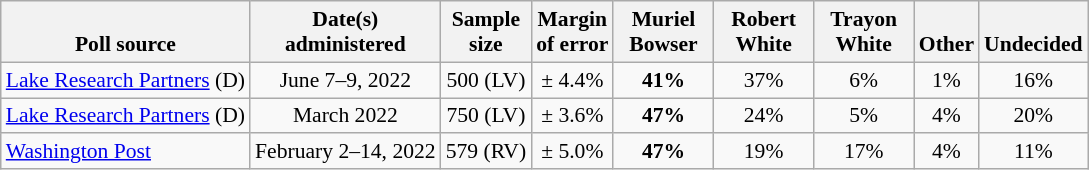<table class="wikitable" style="font-size:90%;text-align:center;">
<tr valign=bottom>
<th>Poll source</th>
<th>Date(s)<br>administered</th>
<th>Sample<br>size</th>
<th>Margin<br>of error</th>
<th style="width:60px;">Muriel<br>Bowser</th>
<th style="width:60px;">Robert<br>White</th>
<th style="width:60px;">Trayon<br>White</th>
<th>Other</th>
<th>Undecided</th>
</tr>
<tr>
<td style="text-align:left;"><a href='#'>Lake Research Partners</a> (D)</td>
<td>June 7–9, 2022</td>
<td>500 (LV)</td>
<td>± 4.4%</td>
<td><strong>41%</strong></td>
<td>37%</td>
<td>6%</td>
<td>1%</td>
<td>16%</td>
</tr>
<tr>
<td style="text-align:left;"><a href='#'>Lake Research Partners</a> (D)</td>
<td>March 2022</td>
<td>750 (LV)</td>
<td>± 3.6%</td>
<td><strong>47%</strong></td>
<td>24%</td>
<td>5%</td>
<td>4%</td>
<td>20%</td>
</tr>
<tr>
<td style="text-align:left;"><a href='#'>Washington Post</a></td>
<td>February 2–14, 2022</td>
<td>579 (RV)</td>
<td>± 5.0%</td>
<td><strong>47%</strong></td>
<td>19%</td>
<td>17%</td>
<td>4%</td>
<td>11%</td>
</tr>
</table>
